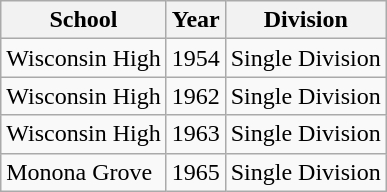<table class="wikitable">
<tr>
<th>School</th>
<th>Year</th>
<th>Division</th>
</tr>
<tr>
<td>Wisconsin High</td>
<td>1954</td>
<td>Single Division</td>
</tr>
<tr>
<td>Wisconsin High</td>
<td>1962</td>
<td>Single Division</td>
</tr>
<tr>
<td>Wisconsin High</td>
<td>1963</td>
<td>Single Division</td>
</tr>
<tr>
<td>Monona Grove</td>
<td>1965</td>
<td>Single Division</td>
</tr>
</table>
